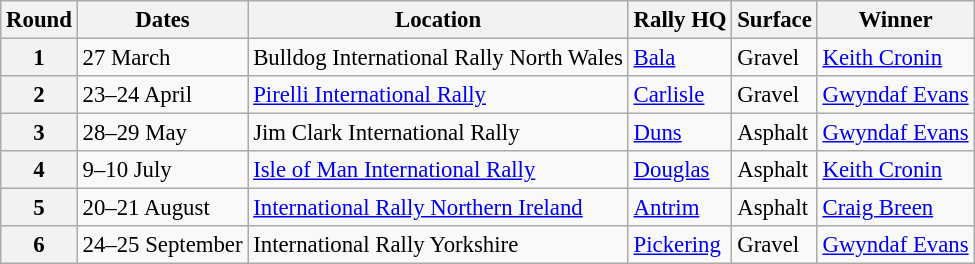<table class="wikitable" style="font-size: 95%;">
<tr>
<th>Round</th>
<th>Dates</th>
<th>Location</th>
<th>Rally HQ</th>
<th>Surface</th>
<th>Winner</th>
</tr>
<tr>
<th>1</th>
<td>27 March</td>
<td>Bulldog International Rally North Wales</td>
<td><a href='#'>Bala</a></td>
<td>Gravel</td>
<td> <a href='#'>Keith Cronin</a></td>
</tr>
<tr>
<th>2</th>
<td>23–24 April</td>
<td><a href='#'>Pirelli International Rally</a></td>
<td><a href='#'>Carlisle</a></td>
<td>Gravel</td>
<td> <a href='#'>Gwyndaf Evans</a></td>
</tr>
<tr>
<th>3</th>
<td>28–29 May</td>
<td>Jim Clark International Rally</td>
<td><a href='#'>Duns</a></td>
<td>Asphalt</td>
<td> <a href='#'>Gwyndaf Evans</a></td>
</tr>
<tr>
<th>4</th>
<td>9–10 July</td>
<td><a href='#'>Isle of Man International Rally</a></td>
<td><a href='#'>Douglas</a></td>
<td>Asphalt</td>
<td> <a href='#'>Keith Cronin</a></td>
</tr>
<tr>
<th>5</th>
<td>20–21 August</td>
<td><a href='#'>International Rally Northern Ireland</a></td>
<td><a href='#'>Antrim</a></td>
<td>Asphalt</td>
<td> <a href='#'>Craig Breen</a></td>
</tr>
<tr>
<th>6</th>
<td>24–25 September</td>
<td>International Rally Yorkshire</td>
<td><a href='#'>Pickering</a></td>
<td>Gravel</td>
<td> <a href='#'>Gwyndaf Evans</a></td>
</tr>
</table>
